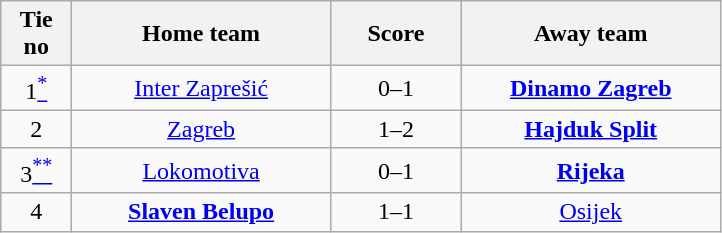<table class="wikitable" style="text-align: center">
<tr>
<th width=40>Tie no</th>
<th width=165>Home team</th>
<th width=80>Score</th>
<th width=165>Away team</th>
</tr>
<tr>
<td>1<a href='#'><sup>*</sup></a></td>
<td><a href='#'>Inter Zaprešić</a></td>
<td>0–1</td>
<td><strong><a href='#'>Dinamo Zagreb</a></strong></td>
</tr>
<tr>
<td>2</td>
<td><a href='#'>Zagreb</a></td>
<td>1–2</td>
<td><strong><a href='#'>Hajduk Split</a></strong></td>
</tr>
<tr>
<td>3<a href='#'><sup>**</sup></a></td>
<td><a href='#'>Lokomotiva</a></td>
<td>0–1</td>
<td><strong><a href='#'>Rijeka</a></strong></td>
</tr>
<tr>
<td>4</td>
<td><strong><a href='#'>Slaven Belupo</a></strong></td>
<td>1–1 </td>
<td><a href='#'>Osijek</a></td>
</tr>
</table>
